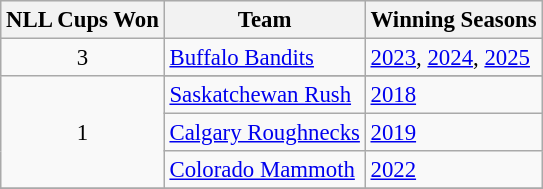<table class="wikitable" style="font-size: 95%">
<tr bgcolor="#efefef">
<th>NLL Cups Won</th>
<th>Team</th>
<th>Winning Seasons</th>
</tr>
<tr>
<td rowspan="1" align="center">3</td>
<td><a href='#'>Buffalo Bandits</a></td>
<td><a href='#'>2023</a>, <a href='#'>2024</a>, <a href='#'>2025</a></td>
</tr>
<tr>
<td rowspan="4" align="center">1</td>
</tr>
<tr>
<td><a href='#'>Saskatchewan Rush</a></td>
<td><a href='#'>2018</a></td>
</tr>
<tr>
<td><a href='#'>Calgary Roughnecks</a></td>
<td><a href='#'>2019</a></td>
</tr>
<tr>
<td><a href='#'>Colorado Mammoth</a></td>
<td><a href='#'>2022</a></td>
</tr>
<tr>
</tr>
</table>
